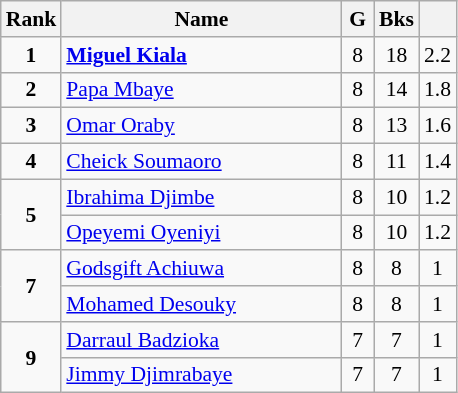<table class="wikitable" style="font-size:90%;">
<tr>
<th width=10px>Rank</th>
<th width=180px>Name</th>
<th width=15px>G</th>
<th width=10px>Bks</th>
<th width=10px></th>
</tr>
<tr align=center>
<td><strong>1</strong></td>
<td align=left> <strong><a href='#'>Miguel Kiala</a></strong></td>
<td>8</td>
<td>18</td>
<td>2.2</td>
</tr>
<tr align=center>
<td><strong>2</strong></td>
<td align=left> <a href='#'>Papa Mbaye</a></td>
<td>8</td>
<td>14</td>
<td>1.8</td>
</tr>
<tr align=center>
<td><strong>3</strong></td>
<td align=left> <a href='#'>Omar Oraby</a></td>
<td>8</td>
<td>13</td>
<td>1.6</td>
</tr>
<tr align=center>
<td><strong>4</strong></td>
<td align=left> <a href='#'>Cheick Soumaoro</a></td>
<td>8</td>
<td>11</td>
<td>1.4</td>
</tr>
<tr align=center>
<td rowspan=2><strong>5</strong></td>
<td align=left> <a href='#'>Ibrahima Djimbe</a></td>
<td>8</td>
<td>10</td>
<td>1.2</td>
</tr>
<tr align=center>
<td align=left> <a href='#'>Opeyemi Oyeniyi</a></td>
<td>8</td>
<td>10</td>
<td>1.2</td>
</tr>
<tr align=center>
<td rowspan=2><strong>7</strong></td>
<td align=left> <a href='#'>Godsgift Achiuwa</a></td>
<td>8</td>
<td>8</td>
<td>1</td>
</tr>
<tr align=center>
<td align=left> <a href='#'>Mohamed Desouky</a></td>
<td>8</td>
<td>8</td>
<td>1</td>
</tr>
<tr align=center>
<td rowspan=2><strong>9</strong></td>
<td align=left> <a href='#'>Darraul Badzioka</a></td>
<td>7</td>
<td>7</td>
<td>1</td>
</tr>
<tr align=center>
<td align=left> <a href='#'>Jimmy Djimrabaye</a></td>
<td>7</td>
<td>7</td>
<td>1</td>
</tr>
</table>
